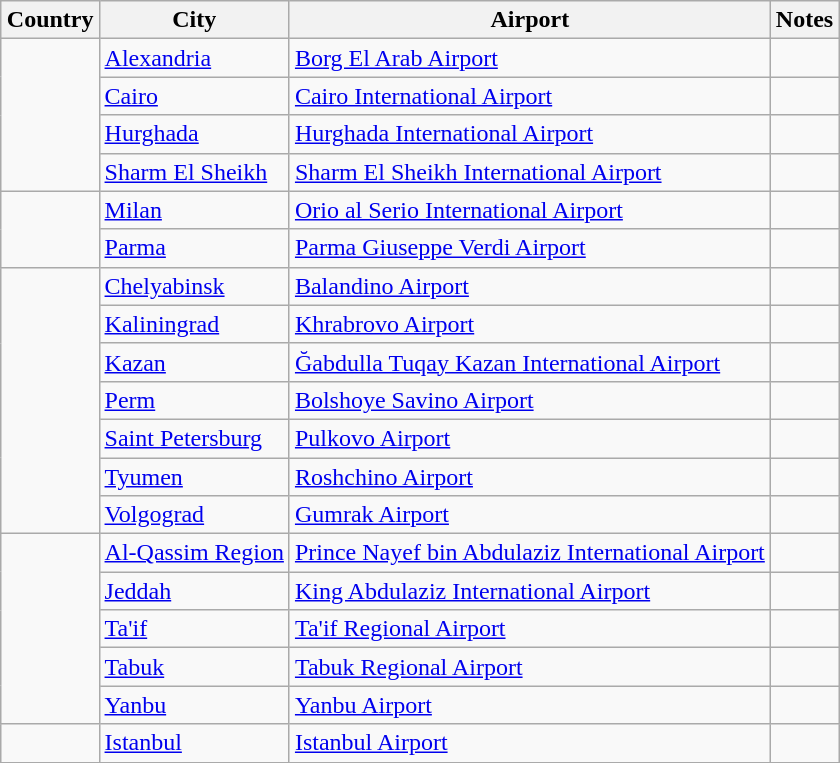<table class="sortable wikitable" style="margin:1em auto;">
<tr>
<th>Country</th>
<th>City</th>
<th>Airport</th>
<th class="unsortable">Notes</th>
</tr>
<tr>
<td rowspan="4"></td>
<td><a href='#'>Alexandria</a></td>
<td><a href='#'>Borg El Arab Airport</a></td>
<td align=center></td>
</tr>
<tr>
<td><a href='#'>Cairo</a></td>
<td><a href='#'>Cairo International Airport</a></td>
<td></td>
</tr>
<tr>
<td><a href='#'>Hurghada</a></td>
<td><a href='#'>Hurghada International Airport</a></td>
<td align=center></td>
</tr>
<tr>
<td><a href='#'>Sharm El Sheikh</a></td>
<td><a href='#'>Sharm El Sheikh International Airport</a></td>
<td></td>
</tr>
<tr>
<td rowspan="2"></td>
<td><a href='#'>Milan</a></td>
<td><a href='#'>Orio al Serio International Airport</a></td>
<td align=center></td>
</tr>
<tr>
<td><a href='#'>Parma</a></td>
<td><a href='#'>Parma Giuseppe Verdi Airport</a></td>
</tr>
<tr>
<td rowspan="7"></td>
<td><a href='#'>Chelyabinsk</a></td>
<td><a href='#'>Balandino Airport</a></td>
<td></td>
</tr>
<tr>
<td><a href='#'>Kaliningrad</a></td>
<td><a href='#'>Khrabrovo Airport</a></td>
<td></td>
</tr>
<tr>
<td><a href='#'>Kazan</a></td>
<td><a href='#'>Ğabdulla Tuqay Kazan International Airport</a></td>
<td></td>
</tr>
<tr>
<td><a href='#'>Perm</a></td>
<td><a href='#'>Bolshoye Savino Airport</a></td>
<td></td>
</tr>
<tr>
<td><a href='#'>Saint Petersburg</a></td>
<td><a href='#'>Pulkovo Airport</a></td>
<td></td>
</tr>
<tr>
<td><a href='#'>Tyumen</a></td>
<td><a href='#'>Roshchino Airport</a></td>
<td></td>
</tr>
<tr>
<td><a href='#'>Volgograd</a></td>
<td><a href='#'>Gumrak Airport</a></td>
<td></td>
</tr>
<tr>
<td rowspan="5"></td>
<td><a href='#'>Al-Qassim Region</a></td>
<td><a href='#'>Prince Nayef bin Abdulaziz International Airport</a></td>
<td align=center></td>
</tr>
<tr>
<td><a href='#'>Jeddah</a></td>
<td><a href='#'>King Abdulaziz International Airport</a></td>
<td align=center></td>
</tr>
<tr>
<td><a href='#'>Ta'if</a></td>
<td><a href='#'>Ta'if Regional Airport</a></td>
<td align=center></td>
</tr>
<tr>
<td><a href='#'>Tabuk</a></td>
<td><a href='#'>Tabuk Regional Airport</a></td>
<td align=center></td>
</tr>
<tr>
<td><a href='#'>Yanbu</a></td>
<td><a href='#'>Yanbu Airport</a></td>
<td align=center></td>
</tr>
<tr>
<td></td>
<td><a href='#'>Istanbul</a></td>
<td><a href='#'>Istanbul Airport</a></td>
<td align=center></td>
</tr>
<tr>
</tr>
</table>
